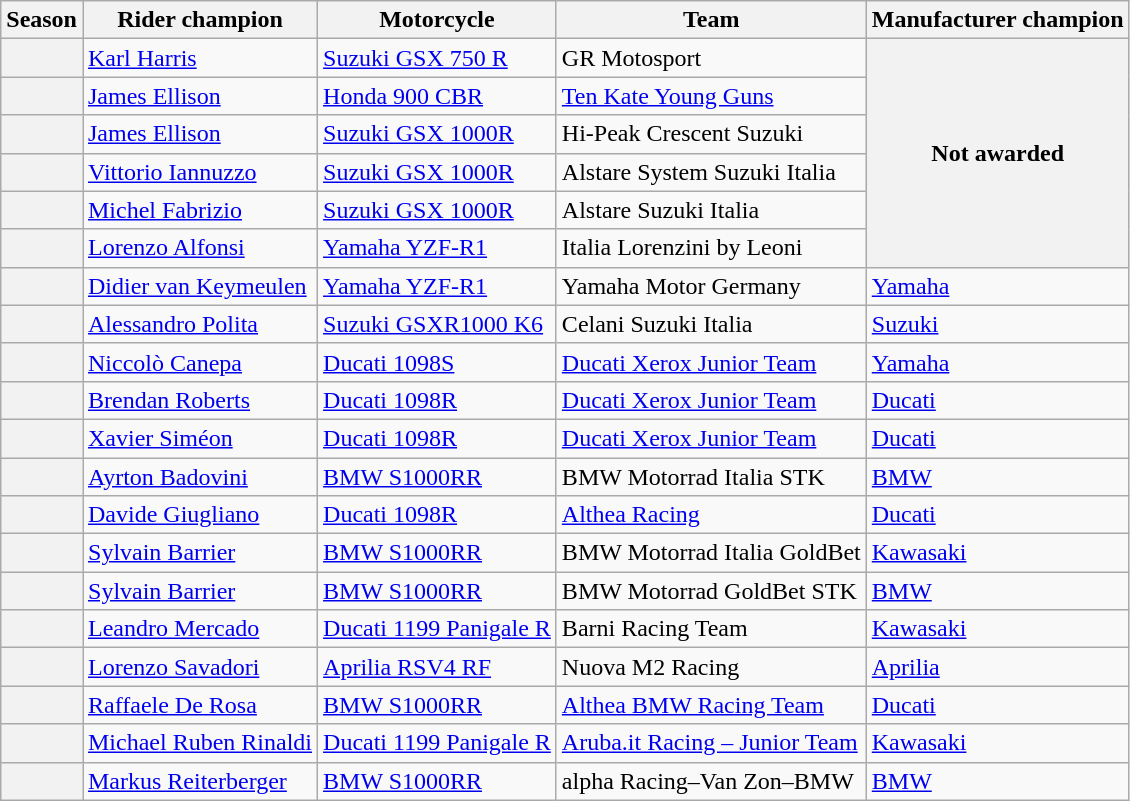<table class="wikitable">
<tr>
<th>Season</th>
<th>Rider champion</th>
<th>Motorcycle</th>
<th>Team</th>
<th>Manufacturer champion</th>
</tr>
<tr>
<th></th>
<td> <a href='#'>Karl Harris</a></td>
<td><a href='#'>Suzuki GSX 750 R</a></td>
<td>GR Motosport</td>
<th rowspan=6>Not awarded</th>
</tr>
<tr>
<th></th>
<td> <a href='#'>James Ellison</a></td>
<td><a href='#'>Honda 900 CBR</a></td>
<td><a href='#'>Ten Kate Young Guns</a></td>
</tr>
<tr>
<th></th>
<td> <a href='#'>James Ellison</a></td>
<td><a href='#'>Suzuki GSX 1000R</a></td>
<td>Hi-Peak Crescent Suzuki</td>
</tr>
<tr>
<th></th>
<td> <a href='#'>Vittorio Iannuzzo</a></td>
<td><a href='#'>Suzuki GSX 1000R</a></td>
<td>Alstare System Suzuki Italia</td>
</tr>
<tr>
<th></th>
<td> <a href='#'>Michel Fabrizio</a></td>
<td><a href='#'>Suzuki GSX 1000R</a></td>
<td>Alstare Suzuki Italia</td>
</tr>
<tr>
<th></th>
<td> <a href='#'>Lorenzo Alfonsi</a></td>
<td><a href='#'>Yamaha YZF-R1</a></td>
<td>Italia Lorenzini by Leoni</td>
</tr>
<tr>
<th></th>
<td> <a href='#'>Didier van Keymeulen</a></td>
<td><a href='#'>Yamaha YZF-R1</a></td>
<td>Yamaha Motor Germany</td>
<td>  <a href='#'>Yamaha</a></td>
</tr>
<tr>
<th></th>
<td> <a href='#'>Alessandro Polita</a></td>
<td><a href='#'>Suzuki GSXR1000 K6</a></td>
<td>Celani Suzuki Italia</td>
<td>  <a href='#'>Suzuki</a></td>
</tr>
<tr>
<th></th>
<td> <a href='#'>Niccolò Canepa</a></td>
<td><a href='#'>Ducati 1098S</a></td>
<td><a href='#'>Ducati Xerox Junior Team</a></td>
<td>  <a href='#'>Yamaha</a></td>
</tr>
<tr>
<th></th>
<td> <a href='#'>Brendan Roberts</a></td>
<td><a href='#'>Ducati 1098R</a></td>
<td><a href='#'>Ducati Xerox Junior Team</a></td>
<td>  <a href='#'>Ducati</a></td>
</tr>
<tr>
<th></th>
<td> <a href='#'>Xavier Siméon</a></td>
<td><a href='#'>Ducati 1098R</a></td>
<td><a href='#'>Ducati Xerox Junior Team</a></td>
<td>  <a href='#'>Ducati</a></td>
</tr>
<tr>
<th></th>
<td> <a href='#'>Ayrton Badovini</a></td>
<td><a href='#'>BMW S1000RR</a></td>
<td>BMW Motorrad Italia STK</td>
<td> <a href='#'>BMW</a></td>
</tr>
<tr>
<th></th>
<td> <a href='#'>Davide Giugliano</a></td>
<td><a href='#'>Ducati 1098R</a></td>
<td><a href='#'>Althea Racing</a></td>
<td> <a href='#'>Ducati</a></td>
</tr>
<tr>
<th></th>
<td> <a href='#'>Sylvain Barrier</a></td>
<td><a href='#'>BMW S1000RR</a></td>
<td>BMW Motorrad Italia GoldBet</td>
<td> <a href='#'>Kawasaki</a></td>
</tr>
<tr>
<th></th>
<td> <a href='#'>Sylvain Barrier</a></td>
<td><a href='#'>BMW S1000RR</a></td>
<td>BMW Motorrad GoldBet STK</td>
<td> <a href='#'>BMW</a></td>
</tr>
<tr>
<th></th>
<td> <a href='#'>Leandro Mercado</a></td>
<td><a href='#'>Ducati 1199 Panigale R</a></td>
<td>Barni Racing Team</td>
<td> <a href='#'>Kawasaki</a></td>
</tr>
<tr>
<th></th>
<td> <a href='#'>Lorenzo Savadori</a></td>
<td><a href='#'>Aprilia RSV4 RF</a></td>
<td>Nuova M2 Racing</td>
<td> <a href='#'>Aprilia</a></td>
</tr>
<tr>
<th></th>
<td> <a href='#'>Raffaele De Rosa</a></td>
<td><a href='#'>BMW S1000RR</a></td>
<td><a href='#'>Althea BMW Racing Team</a></td>
<td> <a href='#'>Ducati</a></td>
</tr>
<tr>
<th></th>
<td> <a href='#'>Michael Ruben Rinaldi</a></td>
<td><a href='#'>Ducati 1199 Panigale R</a></td>
<td><a href='#'>Aruba.it Racing – Junior Team</a></td>
<td> <a href='#'>Kawasaki</a></td>
</tr>
<tr>
<th></th>
<td> <a href='#'>Markus Reiterberger</a></td>
<td><a href='#'>BMW S1000RR</a></td>
<td>alpha Racing–Van Zon–BMW</td>
<td> <a href='#'>BMW</a></td>
</tr>
</table>
